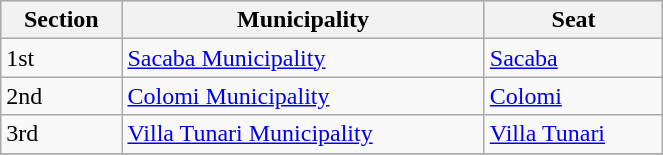<table class="wikitable" border="1" style="width:35%;" border="1">
<tr bgcolor=silver>
<th><strong>Section</strong></th>
<th><strong>Municipality</strong></th>
<th><strong>Seat</strong></th>
</tr>
<tr>
<td>1st</td>
<td><a href='#'>Sacaba Municipality</a></td>
<td><a href='#'>Sacaba</a></td>
</tr>
<tr>
<td>2nd</td>
<td><a href='#'>Colomi Municipality</a></td>
<td><a href='#'>Colomi</a></td>
</tr>
<tr>
<td>3rd</td>
<td><a href='#'>Villa Tunari Municipality</a></td>
<td><a href='#'>Villa Tunari</a></td>
</tr>
<tr>
</tr>
</table>
